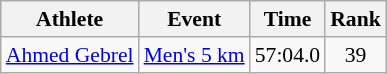<table class="wikitable" style="font-size:90%;">
<tr>
<th>Athlete</th>
<th>Event</th>
<th>Time</th>
<th>Rank</th>
</tr>
<tr align=center>
<td align=left><a href='#'>Ahmed Gebrel</a></td>
<td align=left><a href='#'>Men's 5 km</a></td>
<td>57:04.0</td>
<td>39</td>
</tr>
</table>
